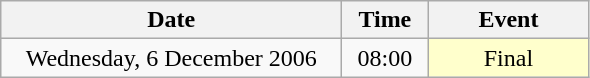<table class = "wikitable" style="text-align:center;">
<tr>
<th width=220>Date</th>
<th width=50>Time</th>
<th width=100>Event</th>
</tr>
<tr>
<td>Wednesday, 6 December 2006</td>
<td>08:00</td>
<td bgcolor=ffffcc>Final</td>
</tr>
</table>
